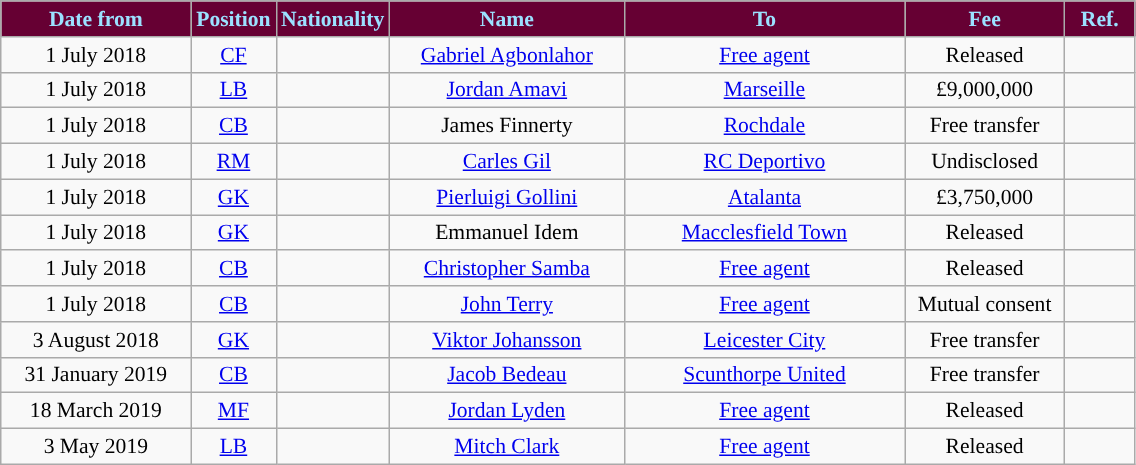<table class="wikitable"  style="text-align:center; font-size:90%; ">
<tr>
<th style="background:#660033; color:#9be1ff; width:120px;">Date from</th>
<th style="background:#660033; color:#9be1ff; width:50px;">Position</th>
<th style="background:#660033; color:#9be1ff; width:50px;">Nationality</th>
<th style="background:#660033; color:#9be1ff; width:150px;">Name</th>
<th style="background:#660033; color:#9be1ff; width:180px;">To</th>
<th style="background:#660033; color:#9be1ff; width:100px;">Fee</th>
<th style="background:#660033; color:#9be1ff; width:40px;">Ref.</th>
</tr>
<tr>
<td>1 July 2018</td>
<td><a href='#'>CF</a></td>
<td></td>
<td><a href='#'>Gabriel Agbonlahor</a></td>
<td><a href='#'>Free agent</a></td>
<td>Released</td>
<td></td>
</tr>
<tr>
<td>1 July 2018</td>
<td><a href='#'>LB</a></td>
<td></td>
<td><a href='#'>Jordan Amavi</a></td>
<td> <a href='#'>Marseille</a></td>
<td>£9,000,000</td>
<td></td>
</tr>
<tr>
<td>1 July 2018</td>
<td><a href='#'>CB</a></td>
<td></td>
<td>James Finnerty</td>
<td> <a href='#'>Rochdale</a></td>
<td>Free transfer</td>
<td></td>
</tr>
<tr>
<td>1 July 2018</td>
<td><a href='#'>RM</a></td>
<td></td>
<td><a href='#'>Carles Gil</a></td>
<td> <a href='#'>RC Deportivo</a></td>
<td>Undisclosed</td>
<td></td>
</tr>
<tr>
<td>1 July 2018</td>
<td><a href='#'>GK</a></td>
<td></td>
<td><a href='#'>Pierluigi Gollini</a></td>
<td> <a href='#'>Atalanta</a></td>
<td>£3,750,000</td>
<td></td>
</tr>
<tr>
<td>1 July 2018</td>
<td><a href='#'>GK</a></td>
<td></td>
<td>Emmanuel Idem</td>
<td> <a href='#'>Macclesfield Town</a></td>
<td>Released</td>
<td></td>
</tr>
<tr>
<td>1 July 2018</td>
<td><a href='#'>CB</a></td>
<td></td>
<td><a href='#'>Christopher Samba</a></td>
<td><a href='#'>Free agent</a></td>
<td>Released</td>
<td></td>
</tr>
<tr>
<td>1 July 2018</td>
<td><a href='#'>CB</a></td>
<td></td>
<td><a href='#'>John Terry</a></td>
<td><a href='#'>Free agent</a></td>
<td>Mutual consent</td>
<td></td>
</tr>
<tr>
<td>3 August 2018</td>
<td><a href='#'>GK</a></td>
<td></td>
<td><a href='#'>Viktor Johansson</a></td>
<td> <a href='#'>Leicester City</a></td>
<td>Free transfer</td>
<td></td>
</tr>
<tr>
<td>31 January 2019</td>
<td><a href='#'>CB</a></td>
<td></td>
<td><a href='#'>Jacob Bedeau</a></td>
<td> <a href='#'>Scunthorpe United</a></td>
<td>Free transfer</td>
<td></td>
</tr>
<tr>
<td>18 March 2019</td>
<td><a href='#'>MF</a></td>
<td></td>
<td><a href='#'>Jordan Lyden</a></td>
<td><a href='#'>Free agent</a></td>
<td>Released</td>
<td></td>
</tr>
<tr>
<td>3 May 2019</td>
<td><a href='#'>LB</a></td>
<td></td>
<td><a href='#'>Mitch Clark</a></td>
<td><a href='#'>Free agent</a></td>
<td>Released</td>
<td></td>
</tr>
</table>
